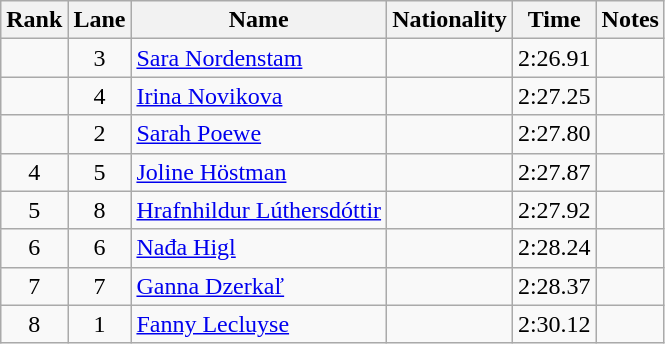<table class="wikitable sortable" style="text-align:center">
<tr>
<th>Rank</th>
<th>Lane</th>
<th>Name</th>
<th>Nationality</th>
<th>Time</th>
<th>Notes</th>
</tr>
<tr>
<td></td>
<td>3</td>
<td align=left><a href='#'>Sara Nordenstam</a></td>
<td align=left></td>
<td>2:26.91</td>
<td></td>
</tr>
<tr>
<td></td>
<td>4</td>
<td align=left><a href='#'>Irina Novikova</a></td>
<td align=left></td>
<td>2:27.25</td>
<td></td>
</tr>
<tr>
<td></td>
<td>2</td>
<td align=left><a href='#'>Sarah Poewe</a></td>
<td align=left></td>
<td>2:27.80</td>
<td></td>
</tr>
<tr>
<td>4</td>
<td>5</td>
<td align=left><a href='#'>Joline Höstman</a></td>
<td align=left></td>
<td>2:27.87</td>
<td></td>
</tr>
<tr>
<td>5</td>
<td>8</td>
<td align=left><a href='#'>Hrafnhildur Lúthersdóttir</a></td>
<td align=left></td>
<td>2:27.92</td>
<td></td>
</tr>
<tr>
<td>6</td>
<td>6</td>
<td align=left><a href='#'>Nađa Higl</a></td>
<td align=left></td>
<td>2:28.24</td>
<td></td>
</tr>
<tr>
<td>7</td>
<td>7</td>
<td align=left><a href='#'>Ganna Dzerkaľ</a></td>
<td align=left></td>
<td>2:28.37</td>
<td></td>
</tr>
<tr>
<td>8</td>
<td>1</td>
<td align=left><a href='#'>Fanny Lecluyse</a></td>
<td align=left></td>
<td>2:30.12</td>
<td></td>
</tr>
</table>
